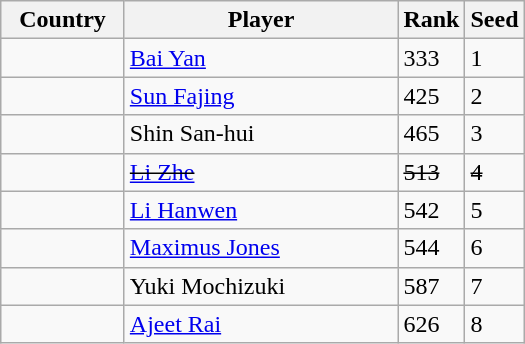<table class="wikitable">
<tr>
<th width="75">Country</th>
<th width="175">Player</th>
<th>Rank</th>
<th>Seed</th>
</tr>
<tr>
<td></td>
<td><a href='#'>Bai Yan</a></td>
<td>333</td>
<td>1</td>
</tr>
<tr>
<td></td>
<td><a href='#'>Sun Fajing</a></td>
<td>425</td>
<td>2</td>
</tr>
<tr>
<td></td>
<td>Shin San-hui</td>
<td>465</td>
<td>3</td>
</tr>
<tr>
<td><s></s></td>
<td><s><a href='#'>Li Zhe</a></s></td>
<td><s>513</s></td>
<td><s>4</s></td>
</tr>
<tr>
<td></td>
<td><a href='#'>Li Hanwen</a></td>
<td>542</td>
<td>5</td>
</tr>
<tr>
<td></td>
<td><a href='#'>Maximus Jones</a></td>
<td>544</td>
<td>6</td>
</tr>
<tr>
<td></td>
<td>Yuki Mochizuki</td>
<td>587</td>
<td>7</td>
</tr>
<tr>
<td></td>
<td><a href='#'>Ajeet Rai</a></td>
<td>626</td>
<td>8</td>
</tr>
</table>
